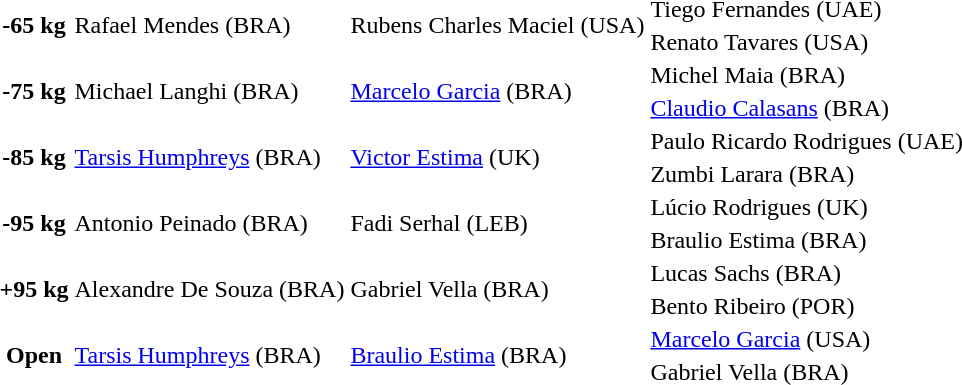<table>
<tr>
<th scope=row rowspan=2>-65 kg</th>
<td rowspan=2> Rafael Mendes (BRA)</td>
<td rowspan=2> Rubens Charles Maciel (USA)</td>
<td> Tiego Fernandes (UAE)</td>
</tr>
<tr>
<td> Renato Tavares (USA)</td>
</tr>
<tr>
<th scope=row rowspan=2>-75 kg</th>
<td rowspan=2> Michael Langhi (BRA)</td>
<td rowspan=2> <a href='#'>Marcelo Garcia</a> (BRA)</td>
<td> Michel Maia (BRA)</td>
</tr>
<tr>
<td> <a href='#'>Claudio Calasans</a> (BRA)</td>
</tr>
<tr>
<th scope=row rowspan=2>-85 kg</th>
<td rowspan=2> <a href='#'>Tarsis Humphreys</a> (BRA)</td>
<td rowspan=2> <a href='#'>Victor Estima</a> (UK)</td>
<td> Paulo Ricardo Rodrigues (UAE)</td>
</tr>
<tr>
<td> Zumbi Larara (BRA)</td>
</tr>
<tr>
<th scope=row rowspan=2>-95 kg</th>
<td rowspan=2> Antonio Peinado (BRA)</td>
<td rowspan=2> Fadi Serhal (LEB)</td>
<td> Lúcio Rodrigues (UK)</td>
</tr>
<tr>
<td> Braulio Estima (BRA)</td>
</tr>
<tr>
<th scope=row rowspan=2>+95 kg</th>
<td rowspan=2> Alexandre De Souza (BRA)</td>
<td rowspan=2> Gabriel Vella (BRA)</td>
<td> Lucas Sachs (BRA)</td>
</tr>
<tr>
<td> Bento Ribeiro (POR)</td>
</tr>
<tr>
<th scope=row rowspan=2>Open</th>
<td rowspan=2> <a href='#'>Tarsis Humphreys</a> (BRA)</td>
<td rowspan=2> <a href='#'>Braulio Estima</a> (BRA)</td>
<td> <a href='#'>Marcelo Garcia</a> (USA)</td>
</tr>
<tr>
<td> Gabriel Vella (BRA)</td>
</tr>
</table>
